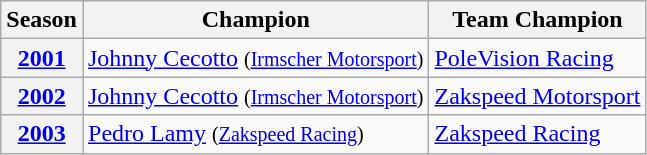<table class="wikitable">
<tr>
<th>Season</th>
<th>Champion</th>
<th>Team Champion</th>
</tr>
<tr>
<th><a href='#'>2001</a></th>
<td> <a href='#'>Johnny Cecotto</a> <small>(<a href='#'>Irmscher Motorsport</a>)</small></td>
<td> <a href='#'>PoleVision Racing</a></td>
</tr>
<tr>
<th><a href='#'>2002</a></th>
<td> <a href='#'>Johnny Cecotto</a> <small>(<a href='#'>Irmscher Motorsport</a>)</small></td>
<td> <a href='#'>Zakspeed Motorsport</a></td>
</tr>
<tr>
<th><a href='#'>2003</a></th>
<td> <a href='#'>Pedro Lamy</a> <small>(<a href='#'>Zakspeed Racing</a>)</small></td>
<td> <a href='#'>Zakspeed Racing</a></td>
</tr>
</table>
